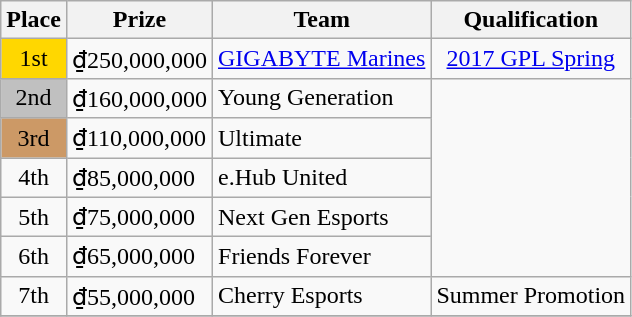<table class="wikitable" style="text-align:left">
<tr>
<th style="text-align:center"><strong>Place</strong></th>
<th style="text-align:center"><strong>Prize</strong></th>
<th style="text-align:center"><strong>Team</strong></th>
<th style="text-align:center"><strong>Qualification</strong></th>
</tr>
<tr>
<td style="text-align:center; background:gold;">1st</td>
<td>₫250,000,000</td>
<td><a href='#'>GIGABYTE Marines</a></td>
<td style="text-align:center"><a href='#'>2017 GPL Spring</a></td>
</tr>
<tr>
<td style="text-align:center; background:silver;">2nd</td>
<td>₫160,000,000</td>
<td>Young Generation</td>
<td style="text-align:center" rowspan="5"></td>
</tr>
<tr>
<td style="text-align:center; background:#c96;">3rd</td>
<td>₫110,000,000</td>
<td>Ultimate</td>
</tr>
<tr>
<td style="text-align:center">4th</td>
<td>₫85,000,000</td>
<td>e.Hub United</td>
</tr>
<tr>
<td style="text-align:center">5th</td>
<td>₫75,000,000</td>
<td>Next Gen Esports</td>
</tr>
<tr>
<td style="text-align:center">6th</td>
<td>₫65,000,000</td>
<td>Friends Forever</td>
</tr>
<tr>
<td style="text-align:center">7th</td>
<td>₫55,000,000</td>
<td>Cherry Esports</td>
<td>Summer Promotion</td>
</tr>
<tr>
</tr>
</table>
